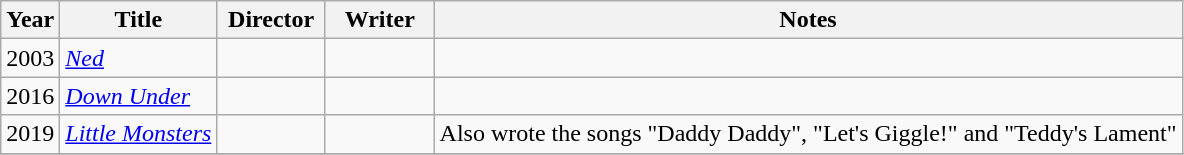<table class="wikitable">
<tr>
<th>Year</th>
<th>Title</th>
<th width=65>Director</th>
<th width=65>Writer</th>
<th>Notes</th>
</tr>
<tr>
<td>2003</td>
<td><em><a href='#'>Ned</a></em></td>
<td></td>
<td></td>
<td></td>
</tr>
<tr>
<td>2016</td>
<td><em><a href='#'>Down Under</a></em></td>
<td></td>
<td></td>
<td></td>
</tr>
<tr>
<td>2019</td>
<td><em><a href='#'>Little Monsters</a></em></td>
<td></td>
<td></td>
<td>Also wrote the songs "Daddy Daddy", "Let's Giggle!" and "Teddy's Lament"</td>
</tr>
<tr>
</tr>
</table>
